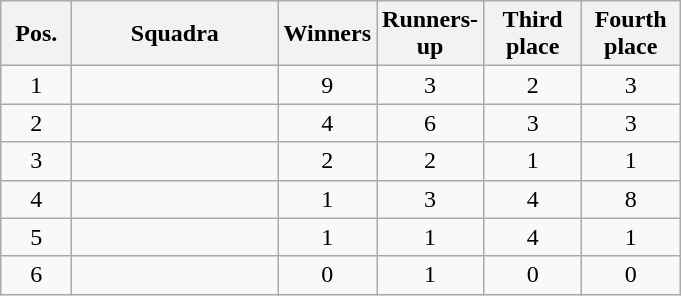<table class="wikitable" style="text-align:center;">
<tr>
<th width=40>Pos.</th>
<th width=130>Squadra</th>
<th width=58>Winners</th>
<th width=58>Runners-up</th>
<th width=58>Third place</th>
<th width=58>Fourth place</th>
</tr>
<tr>
<td>1</td>
<td></td>
<td>9</td>
<td>3</td>
<td>2</td>
<td>3</td>
</tr>
<tr>
<td>2</td>
<td></td>
<td>4</td>
<td>6</td>
<td>3</td>
<td>3</td>
</tr>
<tr>
<td>3</td>
<td></td>
<td>2</td>
<td>2</td>
<td>1</td>
<td>1</td>
</tr>
<tr>
<td>4</td>
<td></td>
<td>1</td>
<td>3</td>
<td>4</td>
<td>8</td>
</tr>
<tr>
<td>5</td>
<td></td>
<td>1</td>
<td>1</td>
<td>4</td>
<td>1</td>
</tr>
<tr>
<td>6</td>
<td></td>
<td>0</td>
<td>1</td>
<td>0</td>
<td>0</td>
</tr>
</table>
